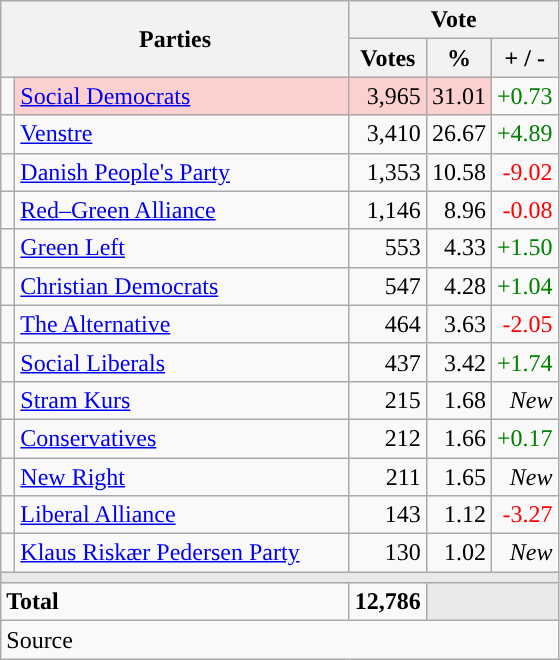<table class="wikitable" style="text-align:right;">
<tr>
<th style="text-align:centre;" rowspan="2" colspan="2" width="225">Parties</th>
<th colspan="3">Vote</th>
</tr>
<tr>
<th width="15">Votes</th>
<th width="15">%</th>
<th width="15">+ / -</th>
</tr>
<tr>
<td width="2" style="color:inherit;background:"></td>
<td bgcolor=#fbd0ce  align="left"><a href='#'>Social Democrats</a></td>
<td bgcolor=#fbd0ce>3,965</td>
<td bgcolor=#fbd0ce>31.01</td>
<td style=color:green;>+0.73</td>
</tr>
<tr>
<td width="2" style="color:inherit;background:"></td>
<td align="left"><a href='#'>Venstre</a></td>
<td>3,410</td>
<td>26.67</td>
<td style=color:green;>+4.89</td>
</tr>
<tr>
<td width="2" style="color:inherit;background:"></td>
<td align="left"><a href='#'>Danish People's Party</a></td>
<td>1,353</td>
<td>10.58</td>
<td style=color:red;>-9.02</td>
</tr>
<tr>
<td width="2" style="color:inherit;background:"></td>
<td align="left"><a href='#'>Red–Green Alliance</a></td>
<td>1,146</td>
<td>8.96</td>
<td style=color:red;>-0.08</td>
</tr>
<tr>
<td width="2" style="color:inherit;background:"></td>
<td align="left"><a href='#'>Green Left</a></td>
<td>553</td>
<td>4.33</td>
<td style=color:green;>+1.50</td>
</tr>
<tr>
<td width="2" style="color:inherit;background:"></td>
<td align="left"><a href='#'>Christian Democrats</a></td>
<td>547</td>
<td>4.28</td>
<td style=color:green;>+1.04</td>
</tr>
<tr>
<td width="2" style="color:inherit;background:"></td>
<td align="left"><a href='#'>The Alternative</a></td>
<td>464</td>
<td>3.63</td>
<td style=color:red;>-2.05</td>
</tr>
<tr>
<td width="2" style="color:inherit;background:"></td>
<td align="left"><a href='#'>Social Liberals</a></td>
<td>437</td>
<td>3.42</td>
<td style=color:green;>+1.74</td>
</tr>
<tr>
<td width="2" style="color:inherit;background:"></td>
<td align="left"><a href='#'>Stram Kurs</a></td>
<td>215</td>
<td>1.68</td>
<td><em>New</em></td>
</tr>
<tr>
<td width="2" style="color:inherit;background:"></td>
<td align="left"><a href='#'>Conservatives</a></td>
<td>212</td>
<td>1.66</td>
<td style=color:green;>+0.17</td>
</tr>
<tr>
<td width="2" style="color:inherit;background:"></td>
<td align="left"><a href='#'>New Right</a></td>
<td>211</td>
<td>1.65</td>
<td><em>New</em></td>
</tr>
<tr>
<td width="2" style="color:inherit;background:"></td>
<td align="left"><a href='#'>Liberal Alliance</a></td>
<td>143</td>
<td>1.12</td>
<td style=color:red;>-3.27</td>
</tr>
<tr>
<td width="2" style="color:inherit;background:"></td>
<td align="left"><a href='#'>Klaus Riskær Pedersen Party</a></td>
<td>130</td>
<td>1.02</td>
<td><em>New</em></td>
</tr>
<tr>
<td colspan="7" bgcolor="#E9E9E9"></td>
</tr>
<tr>
<td align="left" colspan="2"><strong>Total</strong></td>
<td><strong>12,786</strong></td>
<td bgcolor="#E9E9E9" colspan="2"></td>
</tr>
<tr>
<td align="left" colspan="6">Source</td>
</tr>
</table>
